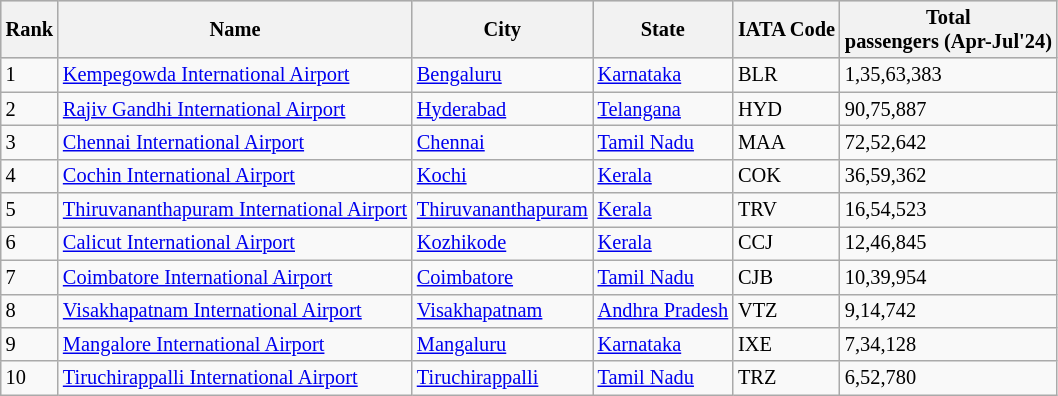<table class="wikitable sortable" style="font-size: 85%" width= align=>
<tr style="background:lightgrey;">
<th>Rank</th>
<th>Name</th>
<th>City</th>
<th>State</th>
<th>IATA Code</th>
<th>Total<br>passengers (Apr-Jul'24)</th>
</tr>
<tr>
<td>1</td>
<td><a href='#'>Kempegowda International Airport</a></td>
<td><a href='#'>Bengaluru</a></td>
<td><a href='#'>Karnataka</a></td>
<td>BLR</td>
<td>1,35,63,383</td>
</tr>
<tr>
<td>2</td>
<td><a href='#'>Rajiv Gandhi International Airport</a></td>
<td><a href='#'>Hyderabad</a></td>
<td><a href='#'>Telangana</a></td>
<td>HYD</td>
<td>90,75,887</td>
</tr>
<tr>
<td>3</td>
<td><a href='#'>Chennai International Airport</a></td>
<td><a href='#'>Chennai</a></td>
<td><a href='#'>Tamil Nadu</a></td>
<td>MAA</td>
<td>72,52,642</td>
</tr>
<tr>
<td>4</td>
<td><a href='#'>Cochin International Airport</a></td>
<td><a href='#'>Kochi</a></td>
<td><a href='#'>Kerala</a></td>
<td>COK</td>
<td>36,59,362</td>
</tr>
<tr>
<td>5</td>
<td><a href='#'>Thiruvananthapuram International Airport</a></td>
<td><a href='#'>Thiruvananthapuram</a></td>
<td><a href='#'>Kerala</a></td>
<td>TRV</td>
<td>16,54,523</td>
</tr>
<tr>
<td>6</td>
<td><a href='#'>Calicut International Airport</a></td>
<td><a href='#'>Kozhikode</a></td>
<td><a href='#'>Kerala</a></td>
<td>CCJ</td>
<td>12,46,845</td>
</tr>
<tr>
<td>7</td>
<td><a href='#'>Coimbatore International Airport</a></td>
<td><a href='#'>Coimbatore</a></td>
<td><a href='#'>Tamil Nadu</a></td>
<td>CJB</td>
<td>10,39,954</td>
</tr>
<tr>
<td>8</td>
<td><a href='#'>Visakhapatnam International Airport</a></td>
<td><a href='#'>Visakhapatnam</a></td>
<td><a href='#'>Andhra Pradesh</a></td>
<td>VTZ</td>
<td>9,14,742</td>
</tr>
<tr>
<td>9</td>
<td><a href='#'>Mangalore International Airport</a></td>
<td><a href='#'>Mangaluru</a></td>
<td><a href='#'>Karnataka</a></td>
<td>IXE</td>
<td>7,34,128</td>
</tr>
<tr>
<td>10</td>
<td><a href='#'>Tiruchirappalli International Airport</a></td>
<td><a href='#'>Tiruchirappalli</a></td>
<td><a href='#'>Tamil Nadu</a></td>
<td>TRZ</td>
<td>6,52,780</td>
</tr>
</table>
